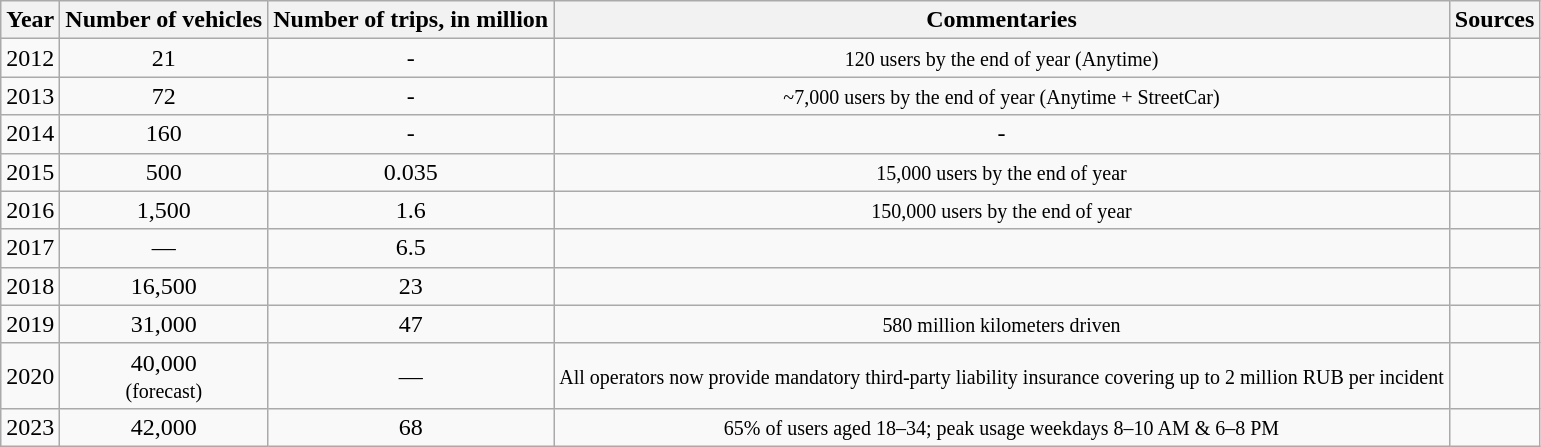<table class="wikitable" style="text-align: center">
<tr>
<th>Year</th>
<th>Number of vehicles</th>
<th>Number of trips, in million</th>
<th>Commentaries</th>
<th>Sources</th>
</tr>
<tr>
<td>2012</td>
<td>21</td>
<td>-</td>
<td><small>120 users by the end of year (Anytime)</small></td>
<td></td>
</tr>
<tr>
<td>2013</td>
<td>72</td>
<td>-</td>
<td><small>~7,000 users by the end of year (Anytime + StreetCar)</small></td>
<td></td>
</tr>
<tr>
<td>2014</td>
<td>160</td>
<td>-</td>
<td>-</td>
<td></td>
</tr>
<tr>
<td>2015</td>
<td>500</td>
<td>0.035</td>
<td><small>15,000 users by the end of year</small></td>
<td></td>
</tr>
<tr>
<td>2016</td>
<td>1,500</td>
<td>1.6</td>
<td><small>150,000 users by the end of year</small></td>
<td></td>
</tr>
<tr>
<td>2017</td>
<td>—</td>
<td>6.5</td>
<td></td>
<td></td>
</tr>
<tr>
<td>2018</td>
<td>16,500</td>
<td>23</td>
<td></td>
<td></td>
</tr>
<tr>
<td>2019</td>
<td>31,000</td>
<td>47</td>
<td><small>580 million kilometers driven</small></td>
<td></td>
</tr>
<tr>
<td>2020</td>
<td>40,000<br><small>(forecast)</small></td>
<td>—</td>
<td><small>All operators now provide mandatory third-party liability insurance covering up to 2 million RUB per incident</small></td>
<td></td>
</tr>
<tr>
<td>2023</td>
<td>42,000</td>
<td>68</td>
<td><small>65% of users aged 18–34; peak usage weekdays 8–10 AM & 6–8 PM</small></td>
<td></td>
</tr>
</table>
